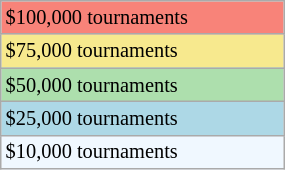<table class="wikitable"  style="font-size:85%; width:15%;">
<tr style="background:#f88379;">
<td>$100,000 tournaments</td>
</tr>
<tr style="background:#f7e98e;">
<td>$75,000 tournaments</td>
</tr>
<tr style="background:#addfad;">
<td>$50,000 tournaments</td>
</tr>
<tr style="background:lightblue;">
<td>$25,000 tournaments</td>
</tr>
<tr style="background:#f0f8ff;">
<td>$10,000 tournaments</td>
</tr>
</table>
